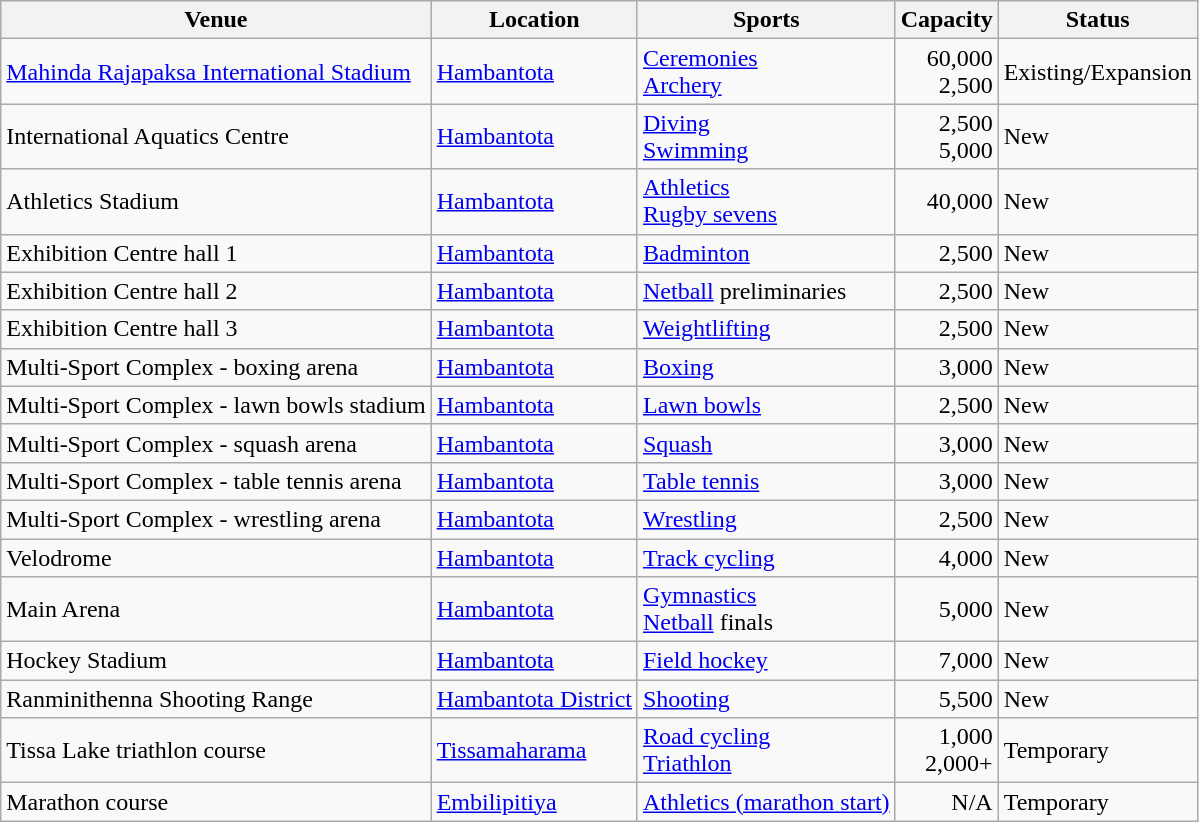<table class="wikitable sortable">
<tr>
<th>Venue</th>
<th>Location</th>
<th>Sports</th>
<th>Capacity</th>
<th>Status</th>
</tr>
<tr>
<td><a href='#'>Mahinda Rajapaksa International Stadium</a></td>
<td><a href='#'>Hambantota</a></td>
<td><a href='#'>Ceremonies</a> <br> <a href='#'>Archery</a></td>
<td align="right">60,000 <br> 2,500</td>
<td>Existing/Expansion</td>
</tr>
<tr>
<td>International Aquatics Centre</td>
<td><a href='#'>Hambantota</a></td>
<td><a href='#'>Diving</a> <br> <a href='#'>Swimming</a></td>
<td align="right">2,500 <br> 5,000</td>
<td>New</td>
</tr>
<tr>
<td>Athletics Stadium</td>
<td><a href='#'>Hambantota</a></td>
<td><a href='#'>Athletics</a> <br> <a href='#'>Rugby sevens</a></td>
<td align="right">40,000</td>
<td>New</td>
</tr>
<tr>
<td>Exhibition Centre hall 1</td>
<td><a href='#'>Hambantota</a></td>
<td><a href='#'>Badminton</a></td>
<td align="right">2,500</td>
<td>New</td>
</tr>
<tr>
<td>Exhibition Centre hall 2</td>
<td><a href='#'>Hambantota</a></td>
<td><a href='#'>Netball</a> preliminaries</td>
<td align="right">2,500</td>
<td>New</td>
</tr>
<tr>
<td>Exhibition Centre hall 3</td>
<td><a href='#'>Hambantota</a></td>
<td><a href='#'>Weightlifting</a></td>
<td align="right">2,500</td>
<td>New</td>
</tr>
<tr>
<td>Multi-Sport Complex - boxing arena</td>
<td><a href='#'>Hambantota</a></td>
<td><a href='#'>Boxing</a></td>
<td align="right">3,000</td>
<td>New</td>
</tr>
<tr>
<td>Multi-Sport Complex - lawn bowls stadium</td>
<td><a href='#'>Hambantota</a></td>
<td><a href='#'>Lawn bowls</a></td>
<td align="right">2,500</td>
<td>New</td>
</tr>
<tr>
<td>Multi-Sport Complex - squash arena</td>
<td><a href='#'>Hambantota</a></td>
<td><a href='#'>Squash</a></td>
<td align="right">3,000</td>
<td>New</td>
</tr>
<tr>
<td>Multi-Sport Complex - table tennis arena</td>
<td><a href='#'>Hambantota</a></td>
<td><a href='#'>Table tennis</a></td>
<td align="right">3,000</td>
<td>New</td>
</tr>
<tr>
<td>Multi-Sport Complex - wrestling arena</td>
<td><a href='#'>Hambantota</a></td>
<td><a href='#'>Wrestling</a></td>
<td align="right">2,500</td>
<td>New</td>
</tr>
<tr>
<td>Velodrome</td>
<td><a href='#'>Hambantota</a></td>
<td><a href='#'>Track cycling</a></td>
<td align="right">4,000</td>
<td>New</td>
</tr>
<tr>
<td>Main Arena</td>
<td><a href='#'>Hambantota</a></td>
<td><a href='#'>Gymnastics</a> <br> <a href='#'>Netball</a> finals</td>
<td align="right">5,000</td>
<td>New</td>
</tr>
<tr>
<td>Hockey Stadium</td>
<td><a href='#'>Hambantota</a></td>
<td><a href='#'>Field hockey</a></td>
<td align="right">7,000</td>
<td>New</td>
</tr>
<tr>
<td>Ranminithenna Shooting Range</td>
<td><a href='#'>Hambantota District</a></td>
<td><a href='#'>Shooting</a></td>
<td align="right">5,500</td>
<td>New</td>
</tr>
<tr>
<td>Tissa Lake triathlon course</td>
<td><a href='#'>Tissamaharama</a></td>
<td><a href='#'>Road cycling</a> <br> <a href='#'>Triathlon</a></td>
<td align="right">1,000 <br> 2,000+</td>
<td>Temporary</td>
</tr>
<tr>
<td>Marathon course</td>
<td><a href='#'>Embilipitiya</a></td>
<td><a href='#'>Athletics (marathon start)</a></td>
<td align="right">N/A</td>
<td>Temporary</td>
</tr>
</table>
